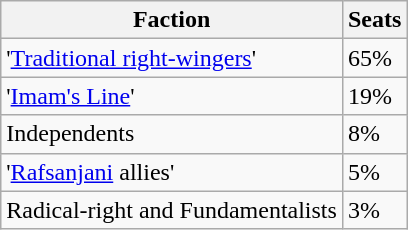<table class=wikitable style=text-align:left>
<tr>
<th>Faction</th>
<th>Seats</th>
</tr>
<tr>
<td>'<a href='#'>Traditional right-wingers</a>'</td>
<td>65%</td>
</tr>
<tr>
<td>'<a href='#'>Imam's Line</a>'</td>
<td>19%</td>
</tr>
<tr>
<td>Independents</td>
<td>8%</td>
</tr>
<tr>
<td>'<a href='#'>Rafsanjani</a> allies'</td>
<td>5%</td>
</tr>
<tr>
<td>Radical-right and Fundamentalists</td>
<td>3%</td>
</tr>
</table>
